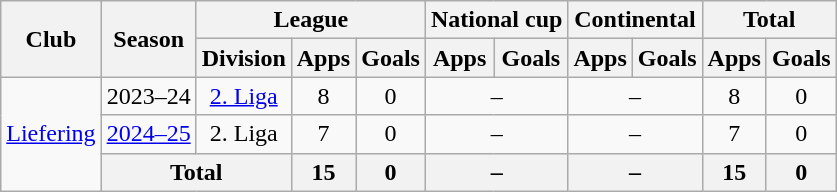<table class="wikitable" style="text-align:center">
<tr>
<th rowspan=2>Club</th>
<th rowspan=2>Season</th>
<th colspan=3>League</th>
<th colspan=2>National cup</th>
<th colspan=2>Continental</th>
<th colspan=2>Total</th>
</tr>
<tr>
<th>Division</th>
<th>Apps</th>
<th>Goals</th>
<th>Apps</th>
<th>Goals</th>
<th>Apps</th>
<th>Goals</th>
<th>Apps</th>
<th>Goals</th>
</tr>
<tr>
<td rowspan=3><a href='#'>Liefering</a></td>
<td>2023–24</td>
<td><a href='#'>2. Liga</a></td>
<td>8</td>
<td>0</td>
<td colspan=2>–</td>
<td colspan=2>–</td>
<td>8</td>
<td>0</td>
</tr>
<tr>
<td><a href='#'>2024–25</a></td>
<td>2. Liga</td>
<td>7</td>
<td>0</td>
<td colspan=2>–</td>
<td colspan=2>–</td>
<td>7</td>
<td>0</td>
</tr>
<tr>
<th colspan=2>Total</th>
<th>15</th>
<th>0</th>
<th colspan=2>–</th>
<th colspan=2>–</th>
<th>15</th>
<th>0</th>
</tr>
</table>
